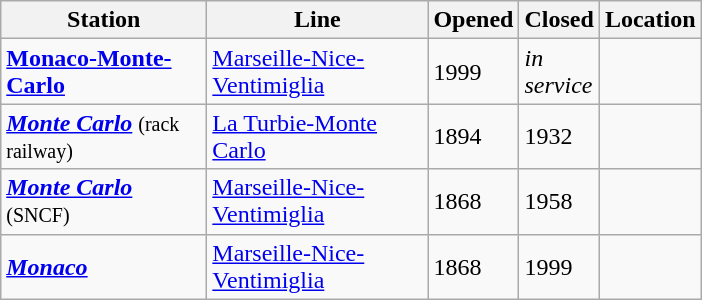<table class="wikitable sortable">
<tr>
<th width="130px">Station</th>
<th width="140px">Line</th>
<th width="40px">Opened</th>
<th width="40px">Closed</th>
<th width="50px">Location</th>
</tr>
<tr>
<td><strong><a href='#'>Monaco-Monte-Carlo</a></strong></td>
<td><a href='#'>Marseille-Nice-Ventimiglia</a></td>
<td>1999</td>
<td><em>in service</em></td>
<td></td>
</tr>
<tr>
<td><strong><em><a href='#'>Monte Carlo</a></em></strong> <small>(rack railway)</small></td>
<td><a href='#'>La Turbie-Monte Carlo</a></td>
<td>1894</td>
<td>1932</td>
<td></td>
</tr>
<tr>
<td><strong><em><a href='#'>Monte Carlo</a></em></strong> <small>(SNCF)</small></td>
<td><a href='#'>Marseille-Nice-Ventimiglia</a></td>
<td>1868</td>
<td>1958</td>
<td></td>
</tr>
<tr>
<td><strong><em><a href='#'>Monaco</a></em></strong></td>
<td><a href='#'>Marseille-Nice-Ventimiglia</a></td>
<td>1868</td>
<td>1999</td>
<td></td>
</tr>
</table>
